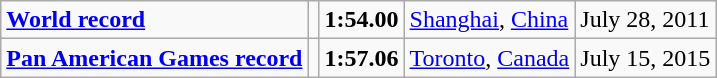<table class="wikitable">
<tr>
<td><strong><a href='#'>World record</a></strong></td>
<td></td>
<td><strong>1:54.00</strong></td>
<td><a href='#'>Shanghai</a>, <a href='#'>China</a></td>
<td>July 28, 2011</td>
</tr>
<tr>
<td><strong><a href='#'>Pan American Games record</a></strong></td>
<td></td>
<td><strong>1:57.06</strong></td>
<td><a href='#'>Toronto</a>, <a href='#'>Canada</a></td>
<td>July 15, 2015</td>
</tr>
</table>
